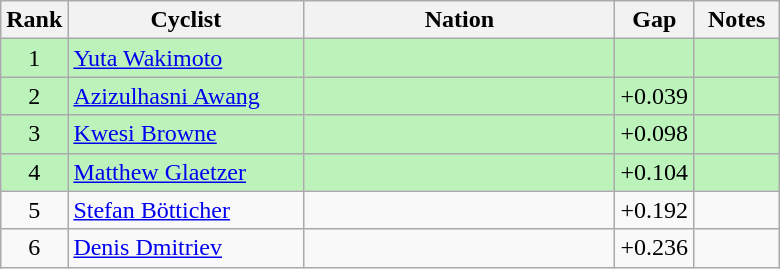<table class="wikitable" style="text-align:center">
<tr>
<th width=30>Rank</th>
<th width=150>Cyclist</th>
<th width=200>Nation</th>
<th width=30>Gap</th>
<th width=50>Notes</th>
</tr>
<tr bgcolor=#bbf3bb>
<td>1</td>
<td align=left><a href='#'>Yuta Wakimoto</a></td>
<td align=left></td>
<td></td>
<td></td>
</tr>
<tr bgcolor=#bbf3bb>
<td>2</td>
<td align=left><a href='#'>Azizulhasni Awang</a></td>
<td align=left></td>
<td>+0.039</td>
<td></td>
</tr>
<tr bgcolor=#bbf3bb>
<td>3</td>
<td align=left><a href='#'>Kwesi Browne</a></td>
<td align=left></td>
<td>+0.098</td>
<td></td>
</tr>
<tr bgcolor=#bbf3bb>
<td>4</td>
<td align=left><a href='#'>Matthew Glaetzer</a></td>
<td align=left></td>
<td>+0.104</td>
<td></td>
</tr>
<tr>
<td>5</td>
<td align=left><a href='#'>Stefan Bötticher</a></td>
<td align=left></td>
<td>+0.192</td>
<td></td>
</tr>
<tr>
<td>6</td>
<td align=left><a href='#'>Denis Dmitriev</a></td>
<td align=left></td>
<td>+0.236</td>
<td></td>
</tr>
</table>
